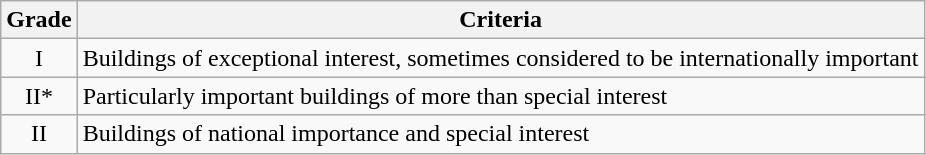<table class="wikitable">
<tr>
<th>Grade</th>
<th>Criteria</th>
</tr>
<tr>
<td align="center" >I</td>
<td>Buildings of exceptional interest, sometimes considered to be internationally important</td>
</tr>
<tr>
<td align="center" >II*</td>
<td>Particularly important buildings of more than special interest</td>
</tr>
<tr>
<td align="center" >II</td>
<td>Buildings of national importance and special interest</td>
</tr>
</table>
